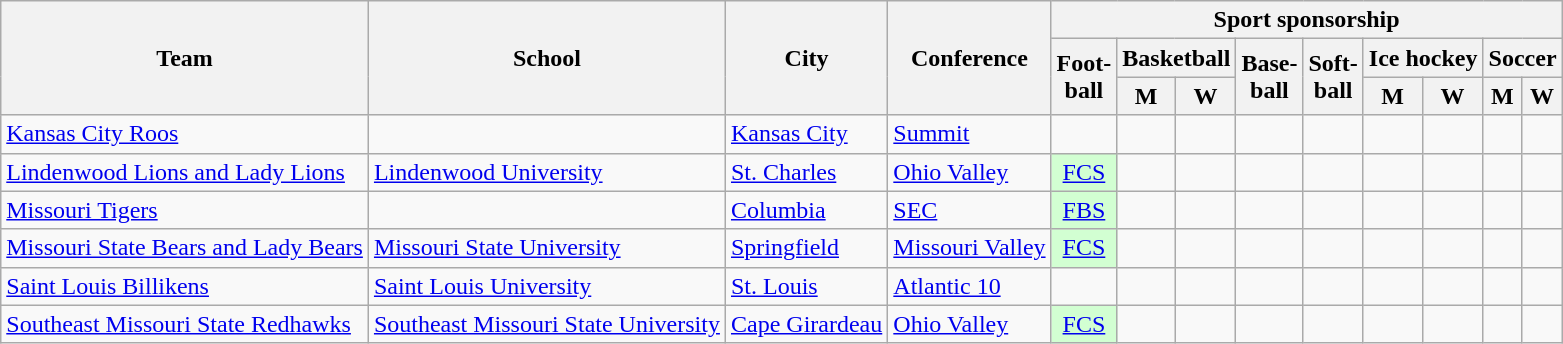<table class="sortable wikitable">
<tr>
<th rowspan=3>Team</th>
<th rowspan=3>School</th>
<th rowspan=3>City</th>
<th rowspan=3>Conference</th>
<th colspan=9>Sport sponsorship</th>
</tr>
<tr>
<th rowspan=2>Foot-<br>ball</th>
<th colspan=2>Basketball</th>
<th rowspan=2>Base-<br>ball</th>
<th rowspan=2>Soft-<br>ball</th>
<th colspan=2>Ice hockey</th>
<th colspan=2>Soccer</th>
</tr>
<tr>
<th>M</th>
<th>W</th>
<th>M</th>
<th>W</th>
<th>M</th>
<th>W</th>
</tr>
<tr>
<td><a href='#'>Kansas City Roos</a></td>
<td></td>
<td><a href='#'>Kansas City</a></td>
<td><a href='#'>Summit</a></td>
<td></td>
<td></td>
<td></td>
<td></td>
<td></td>
<td></td>
<td></td>
<td></td>
<td></td>
</tr>
<tr>
<td><a href='#'>Lindenwood Lions and Lady Lions</a> </td>
<td><a href='#'>Lindenwood University</a></td>
<td><a href='#'>St. Charles</a></td>
<td><a href='#'>Ohio Valley</a></td>
<td style="background:#D2FFD2; text-align:center"><a href='#'>FCS</a></td>
<td></td>
<td></td>
<td></td>
<td></td>
<td> </td>
<td> </td>
<td></td>
<td></td>
</tr>
<tr>
<td><a href='#'>Missouri Tigers</a></td>
<td></td>
<td><a href='#'>Columbia</a></td>
<td><a href='#'>SEC</a></td>
<td style="background:#D2FFD2; text-align:center"><a href='#'>FBS</a></td>
<td></td>
<td></td>
<td></td>
<td></td>
<td></td>
<td></td>
<td></td>
<td></td>
</tr>
<tr>
<td><a href='#'>Missouri State Bears and Lady Bears</a></td>
<td><a href='#'>Missouri State University</a></td>
<td><a href='#'>Springfield</a></td>
<td><a href='#'>Missouri Valley</a></td>
<td style="background:#D2FFD2; text-align:center"><a href='#'>FCS</a> </td>
<td></td>
<td></td>
<td></td>
<td></td>
<td></td>
<td></td>
<td></td>
<td></td>
</tr>
<tr>
<td><a href='#'>Saint Louis Billikens</a></td>
<td><a href='#'>Saint Louis University</a></td>
<td><a href='#'>St. Louis</a></td>
<td><a href='#'>Atlantic 10</a></td>
<td></td>
<td></td>
<td></td>
<td></td>
<td></td>
<td></td>
<td></td>
<td></td>
<td></td>
</tr>
<tr>
<td><a href='#'>Southeast Missouri State Redhawks</a></td>
<td><a href='#'>Southeast Missouri State University</a></td>
<td><a href='#'>Cape Girardeau</a></td>
<td><a href='#'>Ohio Valley</a></td>
<td style="background:#D2FFD2; text-align:center"><a href='#'>FCS</a></td>
<td></td>
<td></td>
<td></td>
<td></td>
<td></td>
<td></td>
<td></td>
<td></td>
</tr>
</table>
